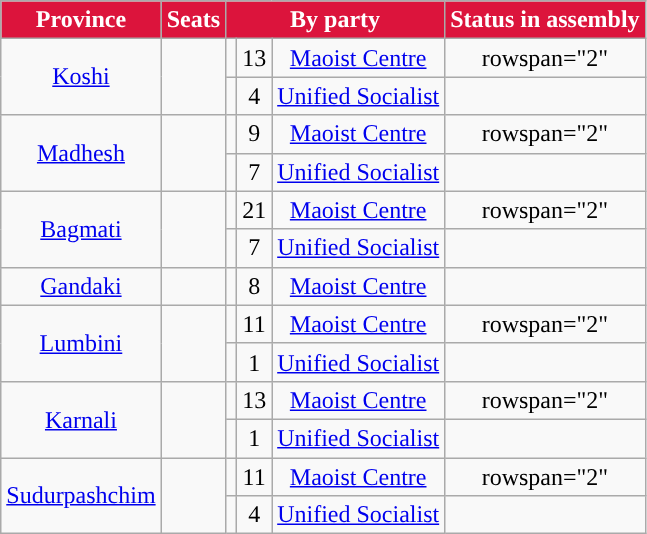<table class="wikitable sortable" style="text-align:center">
<tr>
<th style="background-color:crimson; color:white">Province</th>
<th style="background-color:crimson; color:white">Seats</th>
<th colspan="3" style="background-color:crimson; color:white">By party</th>
<th style="background-color:crimson; color:white">Status in assembly</th>
</tr>
<tr>
<td rowspan="2"><a href='#'>Koshi</a></td>
<td rowspan="2"></td>
<td></td>
<td>13</td>
<td><a href='#'>Maoist Centre</a></td>
<td>rowspan="2" </td>
</tr>
<tr>
<td></td>
<td>4</td>
<td><a href='#'>Unified Socialist</a></td>
</tr>
<tr>
<td rowspan="2"><a href='#'>Madhesh</a></td>
<td rowspan="2"></td>
<td></td>
<td>9</td>
<td><a href='#'>Maoist Centre</a></td>
<td>rowspan="2" </td>
</tr>
<tr>
<td></td>
<td>7</td>
<td><a href='#'>Unified Socialist</a></td>
</tr>
<tr>
<td rowspan="2"><a href='#'>Bagmati</a></td>
<td rowspan="2"></td>
<td></td>
<td>21</td>
<td><a href='#'>Maoist Centre</a></td>
<td>rowspan="2" </td>
</tr>
<tr>
<td></td>
<td>7</td>
<td><a href='#'>Unified Socialist</a></td>
</tr>
<tr>
<td><a href='#'>Gandaki</a></td>
<td></td>
<td></td>
<td>8</td>
<td><a href='#'>Maoist Centre</a></td>
<td></td>
</tr>
<tr>
<td rowspan="2"><a href='#'>Lumbini</a></td>
<td rowspan="2"></td>
<td></td>
<td>11</td>
<td><a href='#'>Maoist Centre</a></td>
<td>rowspan="2" </td>
</tr>
<tr>
<td></td>
<td>1</td>
<td><a href='#'>Unified Socialist</a></td>
</tr>
<tr>
<td rowspan="2"><a href='#'>Karnali</a></td>
<td rowspan="2"></td>
<td></td>
<td>13</td>
<td><a href='#'>Maoist Centre</a></td>
<td>rowspan="2" </td>
</tr>
<tr>
<td></td>
<td>1</td>
<td><a href='#'>Unified Socialist</a></td>
</tr>
<tr>
<td rowspan="2"><a href='#'>Sudurpashchim</a></td>
<td rowspan="2"></td>
<td></td>
<td>11</td>
<td><a href='#'>Maoist Centre</a></td>
<td>rowspan="2" </td>
</tr>
<tr>
<td></td>
<td>4</td>
<td><a href='#'>Unified Socialist</a></td>
</tr>
</table>
